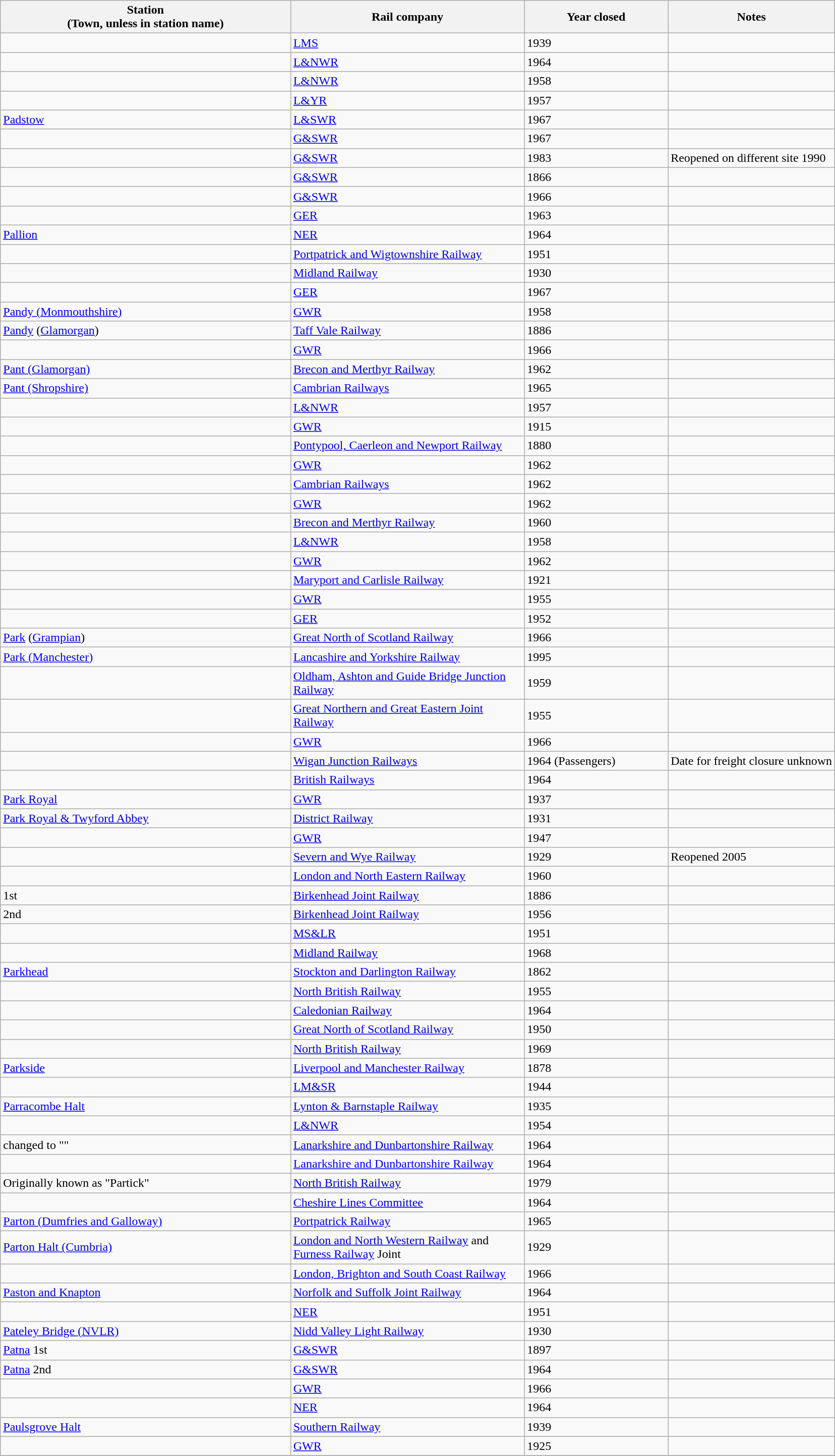<table class="wikitable sortable">
<tr>
<th style="width:250px">Station<br>(Town, unless in station name)</th>
<th style="width:200px">Rail company</th>
<th style="width:120px">Year closed</th>
<th style="width:20%">Notes</th>
</tr>
<tr>
<td></td>
<td><a href='#'>LMS</a></td>
<td>1939</td>
<td></td>
</tr>
<tr>
<td></td>
<td><a href='#'>L&NWR</a></td>
<td>1964</td>
</tr>
<tr>
<td></td>
<td><a href='#'>L&NWR</a></td>
<td>1958</td>
<td></td>
</tr>
<tr>
<td></td>
<td><a href='#'>L&YR</a></td>
<td>1957</td>
<td></td>
</tr>
<tr>
<td><a href='#'>Padstow</a></td>
<td><a href='#'>L&SWR</a></td>
<td>1967</td>
<td></td>
</tr>
<tr>
<td></td>
<td><a href='#'>G&SWR</a></td>
<td>1967</td>
<td></td>
</tr>
<tr>
<td></td>
<td><a href='#'>G&SWR</a></td>
<td>1983</td>
<td>Reopened on different site 1990</td>
</tr>
<tr>
<td></td>
<td><a href='#'>G&SWR</a></td>
<td>1866</td>
<td></td>
</tr>
<tr>
<td></td>
<td><a href='#'>G&SWR</a></td>
<td>1966</td>
<td></td>
</tr>
<tr>
<td></td>
<td><a href='#'>GER</a></td>
<td>1963</td>
<td></td>
</tr>
<tr>
<td><a href='#'>Pallion</a></td>
<td><a href='#'>NER</a></td>
<td>1964</td>
<td></td>
</tr>
<tr>
<td></td>
<td><a href='#'>Portpatrick and Wigtownshire Railway</a></td>
<td>1951</td>
<td></td>
</tr>
<tr>
<td></td>
<td><a href='#'>Midland Railway</a></td>
<td>1930</td>
<td></td>
</tr>
<tr>
<td></td>
<td><a href='#'>GER</a></td>
<td>1967</td>
<td></td>
</tr>
<tr>
<td><a href='#'>Pandy (Monmouthshire)</a></td>
<td><a href='#'>GWR</a></td>
<td>1958</td>
<td></td>
</tr>
<tr>
<td><a href='#'>Pandy</a> (<a href='#'>Glamorgan</a>)</td>
<td><a href='#'>Taff Vale Railway</a></td>
<td>1886</td>
<td></td>
</tr>
<tr>
<td></td>
<td><a href='#'>GWR</a></td>
<td>1966</td>
<td></td>
</tr>
<tr>
<td><a href='#'>Pant (Glamorgan)</a></td>
<td><a href='#'>Brecon and Merthyr Railway</a></td>
<td>1962</td>
<td></td>
</tr>
<tr>
<td><a href='#'>Pant (Shropshire)</a></td>
<td><a href='#'>Cambrian Railways</a></td>
<td>1965</td>
<td></td>
</tr>
<tr>
<td></td>
<td><a href='#'>L&NWR</a></td>
<td>1957</td>
<td></td>
</tr>
<tr>
<td></td>
<td><a href='#'>GWR</a></td>
<td>1915</td>
<td></td>
</tr>
<tr>
<td></td>
<td><a href='#'>Pontypool, Caerleon and Newport Railway</a></td>
<td>1880</td>
<td></td>
</tr>
<tr>
<td></td>
<td><a href='#'>GWR</a></td>
<td>1962</td>
<td></td>
</tr>
<tr>
<td></td>
<td><a href='#'>Cambrian Railways</a></td>
<td>1962</td>
</tr>
<tr>
<td></td>
<td><a href='#'>GWR</a></td>
<td>1962</td>
<td></td>
</tr>
<tr>
<td></td>
<td><a href='#'>Brecon and Merthyr Railway</a></td>
<td>1960</td>
<td></td>
</tr>
<tr>
<td></td>
<td><a href='#'>L&NWR</a></td>
<td>1958</td>
<td></td>
</tr>
<tr>
<td></td>
<td><a href='#'>GWR</a></td>
<td>1962</td>
<td></td>
</tr>
<tr>
<td></td>
<td><a href='#'>Maryport and Carlisle Railway</a></td>
<td>1921</td>
<td></td>
</tr>
<tr>
<td></td>
<td><a href='#'>GWR</a></td>
<td>1955</td>
<td></td>
</tr>
<tr>
<td></td>
<td><a href='#'>GER</a></td>
<td>1952</td>
<td></td>
</tr>
<tr>
<td><a href='#'>Park</a> (<a href='#'>Grampian</a>)</td>
<td><a href='#'>Great North of Scotland Railway</a></td>
<td>1966</td>
<td></td>
</tr>
<tr>
<td><a href='#'>Park (Manchester)</a></td>
<td><a href='#'>Lancashire and Yorkshire Railway</a></td>
<td>1995</td>
<td></td>
</tr>
<tr>
<td></td>
<td><a href='#'>Oldham, Ashton and Guide Bridge Junction Railway</a></td>
<td>1959</td>
<td></td>
</tr>
<tr>
<td></td>
<td><a href='#'>Great Northern and Great Eastern Joint Railway</a></td>
<td>1955</td>
<td></td>
</tr>
<tr>
<td></td>
<td><a href='#'>GWR</a></td>
<td>1966</td>
<td></td>
</tr>
<tr>
<td></td>
<td><a href='#'>Wigan Junction Railways</a></td>
<td>1964 (Passengers)</td>
<td>Date for freight closure unknown</td>
</tr>
<tr>
<td></td>
<td><a href='#'>British Railways</a></td>
<td>1964</td>
<td></td>
</tr>
<tr>
<td><a href='#'>Park Royal</a></td>
<td><a href='#'>GWR</a></td>
<td>1937</td>
<td></td>
</tr>
<tr>
<td><a href='#'>Park Royal & Twyford Abbey</a></td>
<td><a href='#'>District Railway</a></td>
<td>1931</td>
<td></td>
</tr>
<tr>
<td></td>
<td><a href='#'>GWR</a></td>
<td>1947</td>
<td></td>
</tr>
<tr>
<td></td>
<td><a href='#'>Severn and Wye Railway</a></td>
<td>1929</td>
<td>Reopened 2005</td>
</tr>
<tr>
<td></td>
<td><a href='#'>London and North Eastern Railway</a></td>
<td>1960</td>
<td></td>
</tr>
<tr>
<td> 1st</td>
<td><a href='#'>Birkenhead Joint Railway</a></td>
<td>1886</td>
<td></td>
</tr>
<tr>
<td> 2nd</td>
<td><a href='#'>Birkenhead Joint Railway</a></td>
<td>1956</td>
<td></td>
</tr>
<tr>
<td></td>
<td><a href='#'>MS&LR</a></td>
<td>1951</td>
<td></td>
</tr>
<tr>
<td></td>
<td><a href='#'>Midland Railway</a></td>
<td>1968</td>
<td></td>
</tr>
<tr>
<td><a href='#'>Parkhead</a></td>
<td><a href='#'>Stockton and Darlington Railway</a></td>
<td>1862</td>
<td></td>
</tr>
<tr>
<td></td>
<td><a href='#'>North British Railway</a></td>
<td>1955</td>
<td></td>
</tr>
<tr>
<td></td>
<td><a href='#'>Caledonian Railway</a></td>
<td>1964</td>
<td></td>
</tr>
<tr>
<td></td>
<td><a href='#'>Great North of Scotland Railway</a></td>
<td>1950</td>
<td></td>
</tr>
<tr>
<td></td>
<td><a href='#'>North British Railway</a></td>
<td>1969</td>
<td></td>
</tr>
<tr>
<td><a href='#'>Parkside</a></td>
<td><a href='#'>Liverpool and Manchester Railway</a></td>
<td>1878</td>
<td></td>
</tr>
<tr>
<td></td>
<td><a href='#'>LM&SR</a></td>
<td>1944</td>
<td></td>
</tr>
<tr>
<td><a href='#'>Parracombe Halt</a></td>
<td><a href='#'>Lynton & Barnstaple Railway</a></td>
<td>1935</td>
<td></td>
</tr>
<tr>
<td></td>
<td><a href='#'>L&NWR</a></td>
<td>1954</td>
<td></td>
</tr>
<tr>
<td> changed to ""</td>
<td><a href='#'>Lanarkshire and Dunbartonshire Railway</a></td>
<td>1964</td>
<td></td>
</tr>
<tr>
<td></td>
<td><a href='#'>Lanarkshire and Dunbartonshire Railway</a></td>
<td>1964</td>
<td></td>
</tr>
<tr>
<td> Originally known as "Partick"</td>
<td><a href='#'>North British Railway</a></td>
<td>1979</td>
<td></td>
</tr>
<tr>
<td></td>
<td><a href='#'>Cheshire Lines Committee</a></td>
<td>1964</td>
<td></td>
</tr>
<tr>
<td><a href='#'>Parton (Dumfries and Galloway)</a></td>
<td><a href='#'>Portpatrick Railway</a></td>
<td>1965</td>
<td></td>
</tr>
<tr>
<td><a href='#'>Parton Halt (Cumbria)</a></td>
<td><a href='#'>London and North Western Railway</a> and <a href='#'>Furness Railway</a> Joint</td>
<td>1929</td>
<td></td>
</tr>
<tr>
<td></td>
<td><a href='#'>London, Brighton and South Coast Railway</a></td>
<td>1966</td>
<td></td>
</tr>
<tr>
<td><a href='#'>Paston and Knapton</a></td>
<td><a href='#'>Norfolk and Suffolk Joint Railway</a></td>
<td>1964</td>
<td></td>
</tr>
<tr>
<td></td>
<td><a href='#'>NER</a></td>
<td>1951</td>
<td></td>
</tr>
<tr>
<td><a href='#'>Pateley Bridge (NVLR)</a></td>
<td><a href='#'>Nidd Valley Light Railway</a></td>
<td>1930</td>
<td></td>
</tr>
<tr>
<td><a href='#'>Patna</a> 1st</td>
<td><a href='#'>G&SWR</a></td>
<td>1897</td>
<td></td>
</tr>
<tr>
<td><a href='#'>Patna</a> 2nd</td>
<td><a href='#'>G&SWR</a></td>
<td>1964</td>
<td></td>
</tr>
<tr>
<td></td>
<td><a href='#'>GWR</a></td>
<td>1966</td>
</tr>
<tr>
<td></td>
<td><a href='#'>NER</a></td>
<td>1964</td>
<td></td>
</tr>
<tr>
<td><a href='#'>Paulsgrove Halt</a></td>
<td><a href='#'>Southern Railway</a></td>
<td>1939</td>
<td></td>
</tr>
<tr>
<td></td>
<td><a href='#'>GWR</a></td>
<td>1925</td>
<td></td>
</tr>
<tr>
</tr>
</table>
